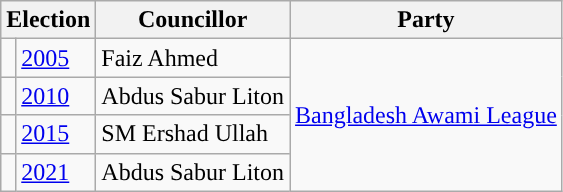<table class="wikitable">
<tr>
<th colspan="2">Election</th>
<th>Councillor</th>
<th>Party</th>
</tr>
<tr>
<td style="background-color:"></td>
<td><a href='#'>2005</a></td>
<td>Faiz Ahmed</td>
<td rowspan="4"><a href='#'>Bangladesh Awami League</a></td>
</tr>
<tr>
<td style="background-color:"></td>
<td><a href='#'>2010</a></td>
<td>Abdus Sabur Liton</td>
</tr>
<tr>
<td style="background-color:"></td>
<td><a href='#'>2015</a></td>
<td>SM Ershad Ullah</td>
</tr>
<tr>
<td style="background-color:"></td>
<td><a href='#'>2021</a></td>
<td>Abdus Sabur Liton</td>
</tr>
</table>
